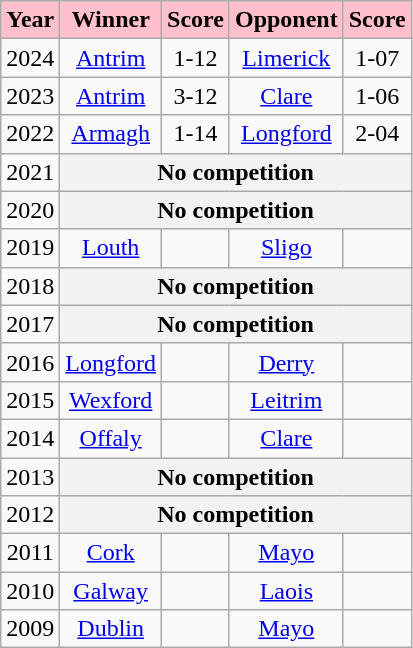<table class="wikitable" style="text-align:center;">
<tr>
<th style="background:pink;"><strong>Year</strong></th>
<th style="background:pink;"><strong>Winner</strong></th>
<th style="background:pink;"><strong>Score</strong></th>
<th style="background:pink;"><strong>Opponent</strong></th>
<th style="background:pink;"><strong>Score</strong></th>
</tr>
<tr>
<td>2024</td>
<td><a href='#'>Antrim</a></td>
<td>1-12</td>
<td><a href='#'>Limerick</a></td>
<td>1-07</td>
</tr>
<tr>
<td>2023</td>
<td><a href='#'>Antrim</a></td>
<td>3-12</td>
<td><a href='#'>Clare</a></td>
<td>1-06</td>
</tr>
<tr>
<td>2022</td>
<td><a href='#'>Armagh</a></td>
<td>1-14</td>
<td><a href='#'>Longford</a></td>
<td>2-04</td>
</tr>
<tr>
<td>2021</td>
<th colspan=4 align=center>No competition</th>
</tr>
<tr>
<td>2020</td>
<th colspan=4 align=center>No competition</th>
</tr>
<tr>
<td>2019</td>
<td><a href='#'>Louth</a></td>
<td></td>
<td><a href='#'>Sligo</a></td>
<td></td>
</tr>
<tr>
<td>2018</td>
<th colspan=4 align=center>No competition</th>
</tr>
<tr>
<td>2017</td>
<th colspan=4 align=center>No competition</th>
</tr>
<tr>
<td>2016</td>
<td><a href='#'>Longford</a></td>
<td></td>
<td><a href='#'>Derry</a></td>
<td></td>
</tr>
<tr>
<td>2015</td>
<td><a href='#'>Wexford</a></td>
<td></td>
<td><a href='#'>Leitrim</a></td>
<td></td>
</tr>
<tr>
<td>2014</td>
<td><a href='#'>Offaly</a></td>
<td></td>
<td><a href='#'>Clare</a></td>
<td></td>
</tr>
<tr>
<td>2013</td>
<th colspan=4 align=center>No competition</th>
</tr>
<tr>
<td>2012</td>
<th colspan=4 align=center>No competition</th>
</tr>
<tr>
<td>2011</td>
<td><a href='#'>Cork</a></td>
<td></td>
<td><a href='#'>Mayo</a></td>
<td></td>
</tr>
<tr>
<td>2010</td>
<td><a href='#'>Galway</a></td>
<td></td>
<td><a href='#'>Laois</a></td>
<td></td>
</tr>
<tr>
<td>2009</td>
<td><a href='#'>Dublin</a></td>
<td></td>
<td><a href='#'>Mayo</a></td>
<td></td>
</tr>
</table>
